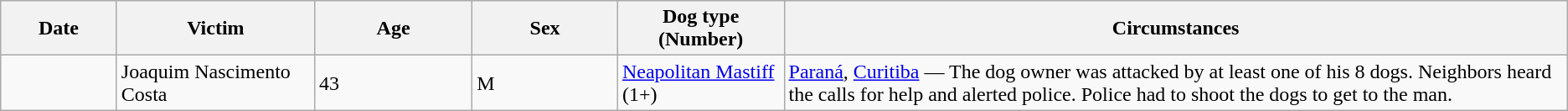<table class="wikitable sortable">
<tr>
<th width="85">Date</th>
<th style="width:150px;">Victim</th>
<th>Age</th>
<th>Sex</th>
<th style="width:125px;">Dog type (Number)</th>
<th width="50%">Circumstances</th>
</tr>
<tr>
<td rowspan="2"></td>
<td>Joaquim Nascimento Costa</td>
<td>43</td>
<td>M</td>
<td rowspan="2"><a href='#'>Neapolitan Mastiff</a> (1+)</td>
<td rowspan="2"><a href='#'>Paraná</a>, <a href='#'>Curitiba</a> — The dog owner was attacked by at least one of his 8 dogs. Neighbors heard the calls for help and alerted police. Police had to shoot the dogs to get to the man.</td>
</tr>
</table>
